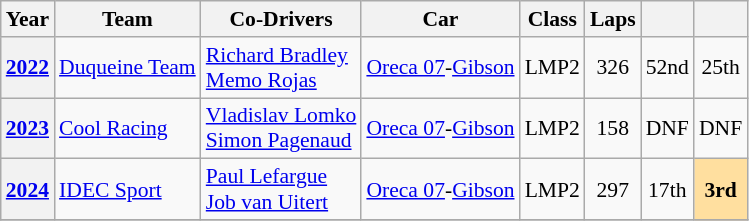<table class="wikitable" style="text-align:center; font-size:90%">
<tr>
<th>Year</th>
<th>Team</th>
<th>Co-Drivers</th>
<th>Car</th>
<th>Class</th>
<th>Laps</th>
<th></th>
<th></th>
</tr>
<tr>
<th><a href='#'>2022</a></th>
<td align="left"nowrap> <a href='#'>Duqueine Team</a></td>
<td align="left"nowrap> <a href='#'>Richard Bradley</a><br> <a href='#'>Memo Rojas</a></td>
<td align="left"nowrap><a href='#'>Oreca 07</a>-<a href='#'>Gibson</a></td>
<td>LMP2</td>
<td>326</td>
<td>52nd</td>
<td>25th</td>
</tr>
<tr>
<th><a href='#'>2023</a></th>
<td align="left"nowrap> <a href='#'>Cool Racing</a></td>
<td align="left"nowrap> <a href='#'>Vladislav Lomko</a><br> <a href='#'>Simon Pagenaud</a></td>
<td align="left"nowrap><a href='#'>Oreca 07</a>-<a href='#'>Gibson</a></td>
<td>LMP2</td>
<td>158</td>
<td>DNF</td>
<td>DNF</td>
</tr>
<tr>
<th><a href='#'>2024</a></th>
<td align="left"> <a href='#'>IDEC Sport</a></td>
<td align="left"> <a href='#'>Paul Lefargue</a><br> <a href='#'>Job van Uitert</a></td>
<td align="left"><a href='#'>Oreca 07</a>-<a href='#'>Gibson</a></td>
<td>LMP2</td>
<td>297</td>
<td>17th</td>
<td style="background:#FFDF9F;"><strong>3rd</strong></td>
</tr>
<tr>
</tr>
</table>
